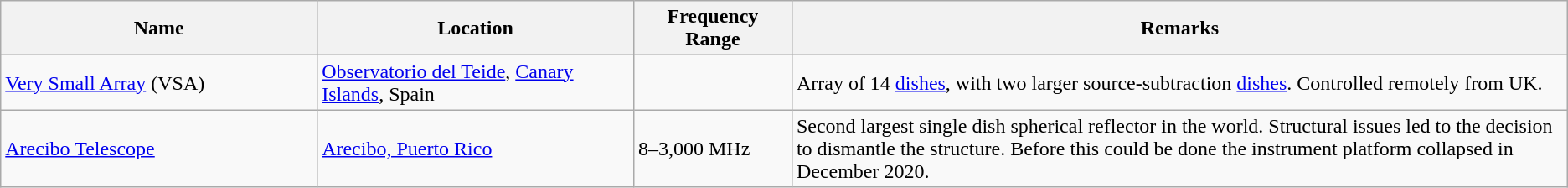<table class="wikitable">
<tr>
<th style="width:20%;">Name</th>
<th style="width:20%;">Location</th>
<th style="width:10%;">Frequency Range</th>
<th style="width:49%;">Remarks</th>
</tr>
<tr>
<td><a href='#'>Very Small Array</a> (VSA)</td>
<td><a href='#'>Observatorio del Teide</a>, <a href='#'>Canary Islands</a>, Spain</td>
<td></td>
<td>Array of 14 <a href='#'>dishes</a>, with two larger source-subtraction <a href='#'>dishes</a>. Controlled remotely from UK.</td>
</tr>
<tr>
<td><a href='#'>Arecibo Telescope</a></td>
<td><a href='#'>Arecibo, Puerto Rico</a></td>
<td>8–3,000 MHz</td>
<td> Second largest single dish spherical reflector  in the world. Structural issues led to the decision to dismantle the structure. Before this could be done the instrument platform collapsed in December 2020.</td>
</tr>
</table>
